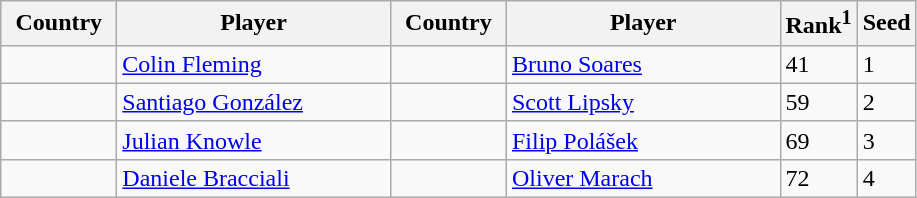<table class="sortable wikitable">
<tr>
<th width="70">Country</th>
<th width="175">Player</th>
<th width="70">Country</th>
<th width="175">Player</th>
<th>Rank<sup>1</sup></th>
<th>Seed</th>
</tr>
<tr>
<td></td>
<td><a href='#'>Colin Fleming</a></td>
<td></td>
<td><a href='#'>Bruno Soares</a></td>
<td>41</td>
<td>1</td>
</tr>
<tr>
<td></td>
<td><a href='#'>Santiago González</a></td>
<td></td>
<td><a href='#'>Scott Lipsky</a></td>
<td>59</td>
<td>2</td>
</tr>
<tr>
<td></td>
<td><a href='#'>Julian Knowle</a></td>
<td></td>
<td><a href='#'>Filip Polášek</a></td>
<td>69</td>
<td>3</td>
</tr>
<tr>
<td></td>
<td><a href='#'>Daniele Bracciali</a></td>
<td></td>
<td><a href='#'>Oliver Marach</a></td>
<td>72</td>
<td>4</td>
</tr>
</table>
